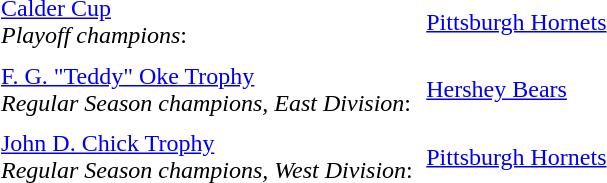<table cellpadding="3" cellspacing="3">
<tr>
<td><a href='#'>Calder Cup</a><br><em>Playoff champions</em>:</td>
<td><a href='#'>Pittsburgh Hornets</a></td>
</tr>
<tr>
<td><a href='#'>F. G. "Teddy" Oke Trophy</a><br><em>Regular Season champions, East Division</em>:</td>
<td><a href='#'>Hershey Bears</a></td>
</tr>
<tr>
<td><a href='#'>John D. Chick Trophy</a><br><em>Regular Season champions, West Division</em>:</td>
<td><a href='#'>Pittsburgh Hornets</a></td>
</tr>
</table>
